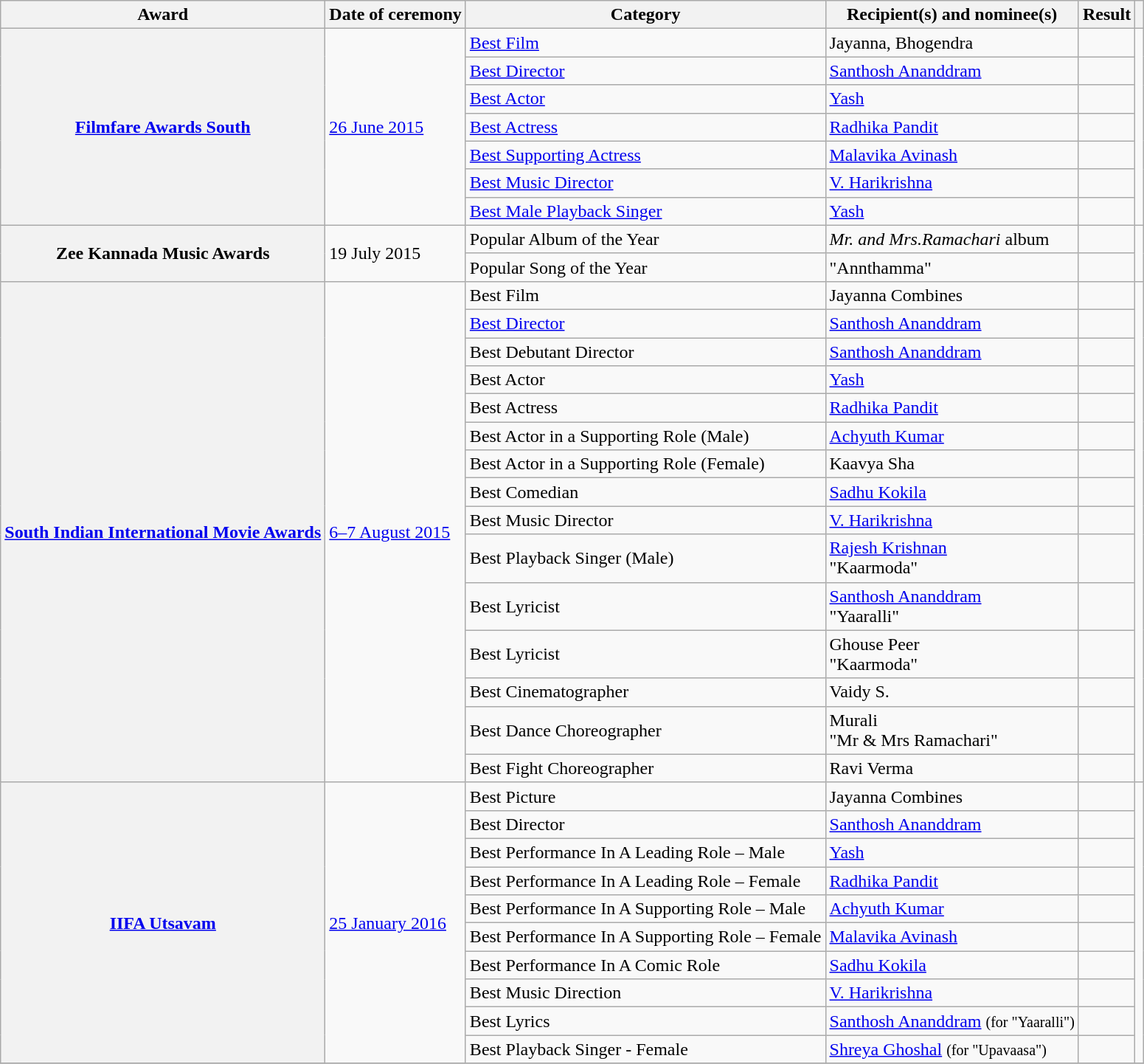<table class="wikitable plainrowheaders sortable">
<tr>
<th scope="col">Award</th>
<th scope="col">Date of ceremony</th>
<th scope="col">Category</th>
<th scope="col">Recipient(s) and nominee(s)</th>
<th scope="col">Result</th>
<th scope="col" class="unsortable"></th>
</tr>
<tr>
<th scope="row" rowspan="7"><a href='#'>Filmfare Awards South</a></th>
<td rowspan="7"><a href='#'>26 June 2015</a></td>
<td><a href='#'>Best Film</a></td>
<td>Jayanna, Bhogendra</td>
<td></td>
<td rowspan="7"><br></td>
</tr>
<tr>
<td><a href='#'>Best Director</a></td>
<td><a href='#'>Santhosh Ananddram</a></td>
<td></td>
</tr>
<tr>
<td><a href='#'>Best Actor</a></td>
<td><a href='#'>Yash</a></td>
<td></td>
</tr>
<tr>
<td><a href='#'>Best Actress</a></td>
<td><a href='#'>Radhika Pandit</a></td>
<td></td>
</tr>
<tr>
<td><a href='#'>Best Supporting Actress</a></td>
<td><a href='#'>Malavika Avinash</a></td>
<td></td>
</tr>
<tr>
<td><a href='#'>Best Music Director</a></td>
<td><a href='#'>V. Harikrishna</a></td>
<td></td>
</tr>
<tr>
<td><a href='#'>Best Male Playback Singer</a></td>
<td><a href='#'>Yash</a></td>
<td></td>
</tr>
<tr>
<th scope="row" rowspan="2">Zee Kannada Music Awards</th>
<td rowspan="2">19 July 2015</td>
<td>Popular Album of the Year</td>
<td><em>Mr. and Mrs.Ramachari</em> album</td>
<td></td>
<td style="text-align:center;" rowspan="2"><br></td>
</tr>
<tr>
<td>Popular Song of the Year</td>
<td>"Annthamma"</td>
<td></td>
</tr>
<tr>
<th scope="row" rowspan="15"><a href='#'>South Indian International Movie Awards</a></th>
<td rowspan="15"><a href='#'>6–7 August 2015</a></td>
<td>Best Film</td>
<td>Jayanna Combines</td>
<td></td>
<td align="center" rowspan="15"></td>
</tr>
<tr>
<td><a href='#'>Best Director</a></td>
<td><a href='#'>Santhosh Ananddram</a></td>
<td></td>
</tr>
<tr>
<td>Best Debutant Director</td>
<td><a href='#'>Santhosh Ananddram</a></td>
<td></td>
</tr>
<tr>
<td>Best Actor</td>
<td><a href='#'>Yash</a></td>
<td></td>
</tr>
<tr>
<td>Best Actress</td>
<td><a href='#'>Radhika Pandit</a></td>
<td></td>
</tr>
<tr>
<td>Best Actor in a Supporting Role (Male)</td>
<td><a href='#'>Achyuth Kumar</a></td>
<td></td>
</tr>
<tr>
<td>Best Actor in a Supporting Role (Female)</td>
<td>Kaavya Sha</td>
<td></td>
</tr>
<tr>
<td>Best Comedian</td>
<td><a href='#'>Sadhu Kokila</a></td>
<td></td>
</tr>
<tr>
<td>Best Music Director</td>
<td><a href='#'>V. Harikrishna</a></td>
<td></td>
</tr>
<tr>
<td>Best Playback Singer (Male)</td>
<td><a href='#'>Rajesh Krishnan</a><br>"Kaarmoda"</td>
<td></td>
</tr>
<tr>
<td>Best Lyricist</td>
<td><a href='#'>Santhosh Ananddram</a><br>"Yaaralli"</td>
<td></td>
</tr>
<tr>
<td>Best Lyricist</td>
<td>Ghouse Peer<br>"Kaarmoda"</td>
<td></td>
</tr>
<tr>
<td>Best Cinematographer</td>
<td>Vaidy S.</td>
<td></td>
</tr>
<tr>
<td>Best Dance Choreographer</td>
<td>Murali<br>"Mr & Mrs Ramachari"</td>
<td></td>
</tr>
<tr>
<td>Best Fight Choreographer</td>
<td>Ravi Verma</td>
<td></td>
</tr>
<tr>
<th scope="row" rowspan="10"><a href='#'>IIFA Utsavam</a></th>
<td rowspan="10"><a href='#'>25 January 2016</a></td>
<td>Best Picture</td>
<td>Jayanna Combines</td>
<td></td>
<td rowspan="10"><br></td>
</tr>
<tr>
<td>Best Director</td>
<td><a href='#'>Santhosh Ananddram</a></td>
<td></td>
</tr>
<tr>
<td>Best Performance In A Leading Role – Male</td>
<td><a href='#'>Yash</a></td>
<td></td>
</tr>
<tr>
<td>Best Performance In A Leading Role – Female</td>
<td><a href='#'>Radhika Pandit</a></td>
<td></td>
</tr>
<tr>
<td>Best Performance In A Supporting Role – Male</td>
<td><a href='#'>Achyuth Kumar</a></td>
<td></td>
</tr>
<tr>
<td>Best Performance In A Supporting Role – Female</td>
<td><a href='#'>Malavika Avinash</a></td>
<td></td>
</tr>
<tr>
<td>Best Performance In A Comic Role</td>
<td><a href='#'>Sadhu Kokila</a></td>
<td></td>
</tr>
<tr>
<td>Best Music Direction</td>
<td><a href='#'>V. Harikrishna</a></td>
<td></td>
</tr>
<tr>
<td>Best Lyrics</td>
<td><a href='#'>Santhosh Ananddram</a> <small>(for "Yaaralli")</small></td>
<td></td>
</tr>
<tr>
<td>Best Playback Singer - Female</td>
<td><a href='#'>Shreya Ghoshal</a> <small>(for "Upavaasa")</small></td>
<td></td>
</tr>
<tr>
</tr>
</table>
